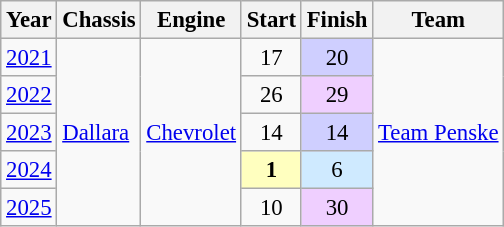<table class="wikitable" style="font-size: 95%;">
<tr>
<th>Year</th>
<th>Chassis</th>
<th>Engine</th>
<th>Start</th>
<th>Finish</th>
<th>Team</th>
</tr>
<tr>
<td><a href='#'>2021</a></td>
<td rowspan=5><a href='#'>Dallara</a></td>
<td rowspan=5><a href='#'>Chevrolet</a></td>
<td align=center>17</td>
<td align=center style="background:#CFCFFF;">20</td>
<td rowspan=5><a href='#'>Team Penske</a></td>
</tr>
<tr>
<td><a href='#'>2022</a></td>
<td align=center>26</td>
<td align=center style="background:#EFCFFF;">29</td>
</tr>
<tr>
<td><a href='#'>2023</a></td>
<td align=center>14</td>
<td align=center style="background:#CFCFFF;">14</td>
</tr>
<tr>
<td><a href='#'>2024</a></td>
<td align=center style="background:#ffffbf;"><strong>1</strong></td>
<td align=center style="background:#cfeaff;">6</td>
</tr>
<tr>
<td><a href='#'>2025</a></td>
<td align=center>10</td>
<td align=center style="background:#EFCFFF;">30</td>
</tr>
</table>
